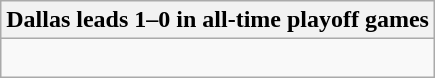<table class="wikitable collapsible collapsed">
<tr>
<th>Dallas leads 1–0 in all-time playoff games</th>
</tr>
<tr>
<td><br></td>
</tr>
</table>
